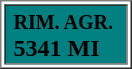<table border=1>
<tr bgcolor="#00808">
<td> <span><strong><small>RIM. AGR.</small></strong>  </span><br> <span><strong>5341 MI</strong></span> </td>
</tr>
</table>
